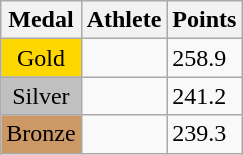<table class="wikitable">
<tr>
<th>Medal</th>
<th>Athlete</th>
<th>Points</th>
</tr>
<tr>
<td style="text-align:center;background-color:gold;">Gold</td>
<td></td>
<td>258.9</td>
</tr>
<tr>
<td style="text-align:center;background-color:silver;">Silver</td>
<td></td>
<td>241.2</td>
</tr>
<tr>
<td style="text-align:center;background-color:#CC9966;">Bronze</td>
<td></td>
<td>239.3</td>
</tr>
</table>
